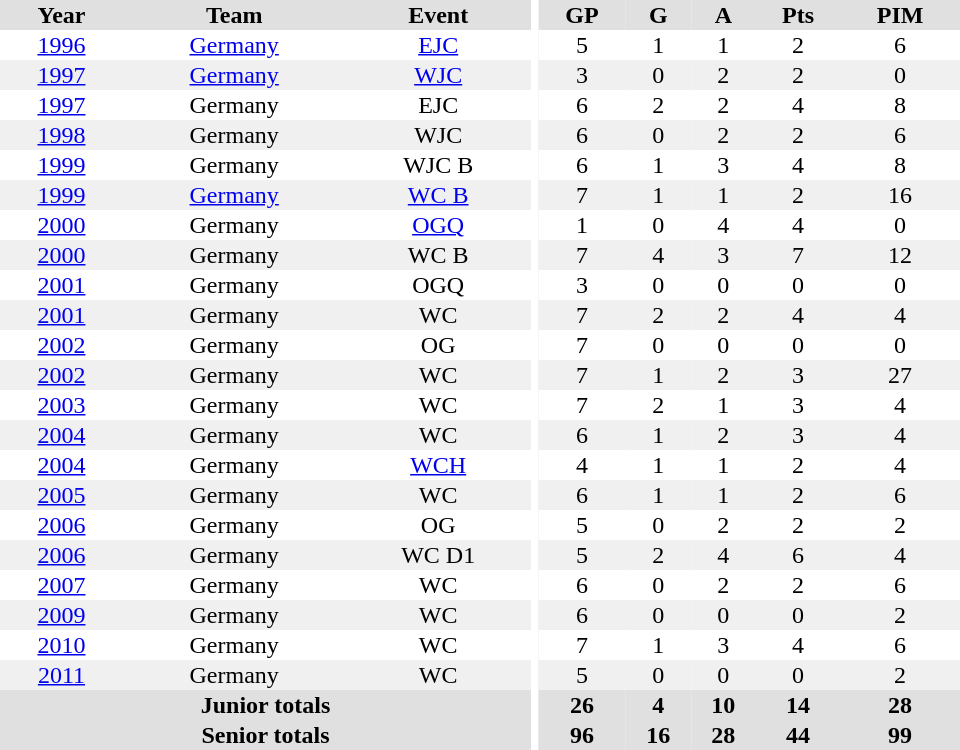<table border="0" cellpadding="1" cellspacing="0" ID="Table3" style="text-align:center; width:40em">
<tr ALIGN="center" bgcolor="#e0e0e0">
<th>Year</th>
<th>Team</th>
<th>Event</th>
<th rowspan="99" bgcolor="#ffffff"></th>
<th>GP</th>
<th>G</th>
<th>A</th>
<th>Pts</th>
<th>PIM</th>
</tr>
<tr>
<td><a href='#'>1996</a></td>
<td><a href='#'>Germany</a></td>
<td><a href='#'>EJC</a></td>
<td>5</td>
<td>1</td>
<td>1</td>
<td>2</td>
<td>6</td>
</tr>
<tr bgcolor="#f0f0f0">
<td><a href='#'>1997</a></td>
<td><a href='#'>Germany</a></td>
<td><a href='#'>WJC</a></td>
<td>3</td>
<td>0</td>
<td>2</td>
<td>2</td>
<td>0</td>
</tr>
<tr>
<td><a href='#'>1997</a></td>
<td>Germany</td>
<td>EJC</td>
<td>6</td>
<td>2</td>
<td>2</td>
<td>4</td>
<td>8</td>
</tr>
<tr bgcolor="#f0f0f0">
<td><a href='#'>1998</a></td>
<td>Germany</td>
<td>WJC</td>
<td>6</td>
<td>0</td>
<td>2</td>
<td>2</td>
<td>6</td>
</tr>
<tr>
<td><a href='#'>1999</a></td>
<td>Germany</td>
<td>WJC B</td>
<td>6</td>
<td>1</td>
<td>3</td>
<td>4</td>
<td>8</td>
</tr>
<tr bgcolor="#f0f0f0">
<td><a href='#'>1999</a></td>
<td><a href='#'>Germany</a></td>
<td><a href='#'>WC B</a></td>
<td>7</td>
<td>1</td>
<td>1</td>
<td>2</td>
<td>16</td>
</tr>
<tr>
<td><a href='#'>2000</a></td>
<td>Germany</td>
<td><a href='#'>OGQ</a></td>
<td>1</td>
<td>0</td>
<td>4</td>
<td>4</td>
<td>0</td>
</tr>
<tr bgcolor="#f0f0f0">
<td><a href='#'>2000</a></td>
<td>Germany</td>
<td>WC B</td>
<td>7</td>
<td>4</td>
<td>3</td>
<td>7</td>
<td>12</td>
</tr>
<tr>
<td><a href='#'>2001</a></td>
<td>Germany</td>
<td>OGQ</td>
<td>3</td>
<td>0</td>
<td>0</td>
<td>0</td>
<td>0</td>
</tr>
<tr bgcolor="#f0f0f0">
<td><a href='#'>2001</a></td>
<td>Germany</td>
<td>WC</td>
<td>7</td>
<td>2</td>
<td>2</td>
<td>4</td>
<td>4</td>
</tr>
<tr>
<td><a href='#'>2002</a></td>
<td>Germany</td>
<td>OG</td>
<td>7</td>
<td>0</td>
<td>0</td>
<td>0</td>
<td>0</td>
</tr>
<tr bgcolor="#f0f0f0">
<td><a href='#'>2002</a></td>
<td>Germany</td>
<td>WC</td>
<td>7</td>
<td>1</td>
<td>2</td>
<td>3</td>
<td>27</td>
</tr>
<tr>
<td><a href='#'>2003</a></td>
<td>Germany</td>
<td>WC</td>
<td>7</td>
<td>2</td>
<td>1</td>
<td>3</td>
<td>4</td>
</tr>
<tr bgcolor="#f0f0f0">
<td><a href='#'>2004</a></td>
<td>Germany</td>
<td>WC</td>
<td>6</td>
<td>1</td>
<td>2</td>
<td>3</td>
<td>4</td>
</tr>
<tr>
<td><a href='#'>2004</a></td>
<td>Germany</td>
<td><a href='#'>WCH</a></td>
<td>4</td>
<td>1</td>
<td>1</td>
<td>2</td>
<td>4</td>
</tr>
<tr bgcolor="#f0f0f0">
<td><a href='#'>2005</a></td>
<td>Germany</td>
<td>WC</td>
<td>6</td>
<td>1</td>
<td>1</td>
<td>2</td>
<td>6</td>
</tr>
<tr>
<td><a href='#'>2006</a></td>
<td>Germany</td>
<td>OG</td>
<td>5</td>
<td>0</td>
<td>2</td>
<td>2</td>
<td>2</td>
</tr>
<tr bgcolor="#f0f0f0">
<td><a href='#'>2006</a></td>
<td>Germany</td>
<td>WC D1</td>
<td>5</td>
<td>2</td>
<td>4</td>
<td>6</td>
<td>4</td>
</tr>
<tr>
<td><a href='#'>2007</a></td>
<td>Germany</td>
<td>WC</td>
<td>6</td>
<td>0</td>
<td>2</td>
<td>2</td>
<td>6</td>
</tr>
<tr bgcolor="#f0f0f0">
<td><a href='#'>2009</a></td>
<td>Germany</td>
<td>WC</td>
<td>6</td>
<td>0</td>
<td>0</td>
<td>0</td>
<td>2</td>
</tr>
<tr>
<td><a href='#'>2010</a></td>
<td>Germany</td>
<td>WC</td>
<td>7</td>
<td>1</td>
<td>3</td>
<td>4</td>
<td>6</td>
</tr>
<tr bgcolor="#f0f0f0">
<td><a href='#'>2011</a></td>
<td>Germany</td>
<td>WC</td>
<td>5</td>
<td>0</td>
<td>0</td>
<td>0</td>
<td>2</td>
</tr>
<tr bgcolor="#e0e0e0">
<th colspan="3">Junior totals</th>
<th>26</th>
<th>4</th>
<th>10</th>
<th>14</th>
<th>28</th>
</tr>
<tr bgcolor="#e0e0e0">
<th colspan="3">Senior totals</th>
<th>96</th>
<th>16</th>
<th>28</th>
<th>44</th>
<th>99</th>
</tr>
</table>
